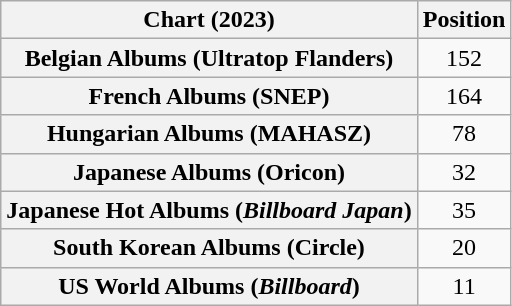<table class="wikitable plainrowheaders sortable" style="text-align:center">
<tr>
<th scope="col">Chart (2023)</th>
<th scope="col">Position</th>
</tr>
<tr>
<th scope="row">Belgian Albums (Ultratop Flanders)</th>
<td>152</td>
</tr>
<tr>
<th scope="row">French Albums (SNEP)</th>
<td>164</td>
</tr>
<tr>
<th scope="row">Hungarian Albums (MAHASZ)</th>
<td>78</td>
</tr>
<tr>
<th scope="row">Japanese Albums (Oricon)</th>
<td>32</td>
</tr>
<tr>
<th scope="row">Japanese Hot Albums (<em>Billboard Japan</em>)</th>
<td>35</td>
</tr>
<tr>
<th scope="row">South Korean Albums (Circle)</th>
<td>20</td>
</tr>
<tr>
<th scope="row">US World Albums (<em>Billboard</em>)</th>
<td>11</td>
</tr>
</table>
